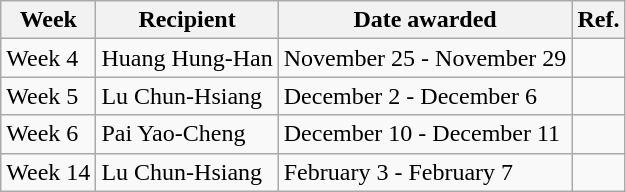<table class="wikitable">
<tr>
<th>Week</th>
<th>Recipient</th>
<th>Date awarded</th>
<th>Ref.</th>
</tr>
<tr>
<td>Week 4</td>
<td>Huang Hung-Han</td>
<td>November 25 - November 29</td>
<td></td>
</tr>
<tr>
<td>Week 5</td>
<td>Lu Chun-Hsiang</td>
<td>December 2 - December 6</td>
<td></td>
</tr>
<tr>
<td>Week 6</td>
<td>Pai Yao-Cheng</td>
<td>December 10 - December 11</td>
<td></td>
</tr>
<tr>
<td>Week 14</td>
<td>Lu Chun-Hsiang</td>
<td>February 3 - February 7</td>
<td></td>
</tr>
</table>
